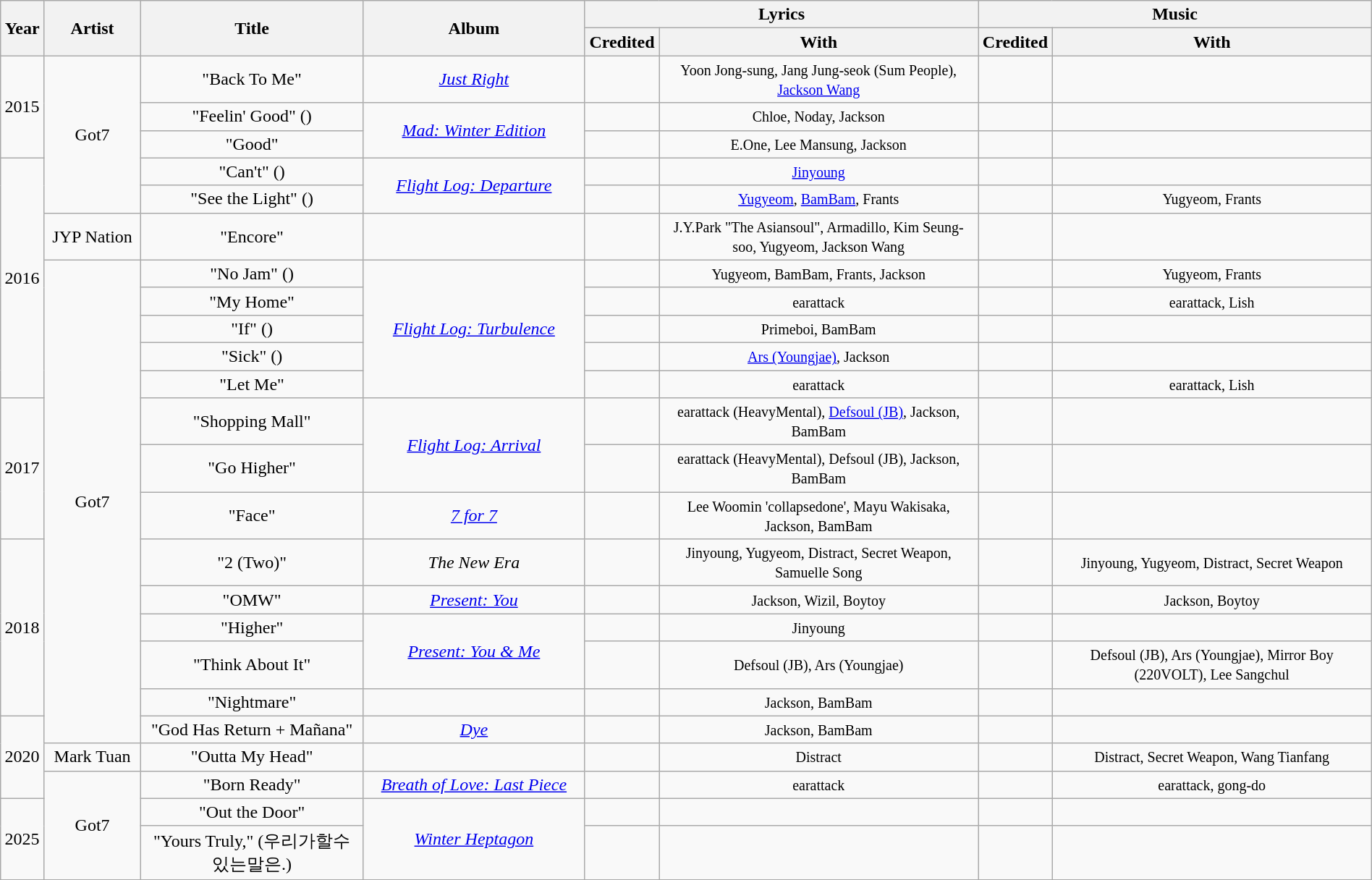<table class="wikitable" style="text-align:center; width:100%;">
<tr>
<th rowspan="2" style="width:3%;">Year</th>
<th rowspan="2" style="width:7%;">Artist</th>
<th rowspan="2" style="width:16%;">Title</th>
<th rowspan="2" style="width:16%;">Album</th>
<th colspan="2" style="width:28%;">Lyrics</th>
<th colspan="2" style="width:28%;">Music</th>
</tr>
<tr>
<th style="width:5%;">Credited</th>
<th style="width:23%;">With</th>
<th style="width:5%;">Credited</th>
<th style="width:23%;">With</th>
</tr>
<tr>
<td rowspan="3">2015</td>
<td rowspan="5">Got7</td>
<td>"Back To Me"</td>
<td><a href='#'><em>Just Right</em></a></td>
<td></td>
<td><small>Yoon Jong-sung, Jang Jung-seok (Sum People), <a href='#'>Jackson Wang</a></small></td>
<td></td>
<td></td>
</tr>
<tr>
<td>"Feelin' Good" ()</td>
<td rowspan="2"><a href='#'><em>Mad: Winter Edition</em></a></td>
<td></td>
<td><small>Chloe, Noday, Jackson</small></td>
<td></td>
<td></td>
</tr>
<tr>
<td>"Good"</td>
<td></td>
<td><small>E.One, Lee Mansung, Jackson</small></td>
<td></td>
<td></td>
</tr>
<tr>
<td rowspan="8">2016</td>
<td>"Can't" ()</td>
<td rowspan="2"><em><a href='#'>Flight Log: Departure</a></em></td>
<td></td>
<td><a href='#'><small>Jinyoung</small></a></td>
<td></td>
<td></td>
</tr>
<tr>
<td>"See the Light" ()</td>
<td></td>
<td><small><a href='#'>Yugyeom</a>, <a href='#'>BamBam</a>, Frants</small></td>
<td></td>
<td><small>Yugyeom, Frants</small></td>
</tr>
<tr>
<td>JYP Nation</td>
<td>"Encore"</td>
<td></td>
<td></td>
<td><small>J.Y.Park "The Asiansoul", Armadillo, Kim Seung-soo, Yugyeom, Jackson Wang</small></td>
<td></td>
<td></td>
</tr>
<tr>
<td rowspan="14">Got7</td>
<td>"No Jam" ()</td>
<td rowspan="5"><em><a href='#'>Flight Log: Turbulence</a></em></td>
<td></td>
<td><small>Yugyeom, BamBam, Frants, Jackson</small></td>
<td></td>
<td><small>Yugyeom, Frants</small></td>
</tr>
<tr>
<td>"My Home"</td>
<td></td>
<td><small>earattack</small></td>
<td></td>
<td><small>earattack, Lish</small></td>
</tr>
<tr>
<td>"If" ()</td>
<td></td>
<td><small>Primeboi, BamBam</small></td>
<td></td>
<td></td>
</tr>
<tr>
<td>"Sick" ()</td>
<td></td>
<td><small><a href='#'>Ars (Youngjae)</a>, Jackson</small></td>
<td></td>
<td></td>
</tr>
<tr>
<td>"Let Me"</td>
<td></td>
<td><small>earattack</small></td>
<td></td>
<td><small>earattack, Lish</small></td>
</tr>
<tr>
<td rowspan="3">2017</td>
<td>"Shopping Mall"</td>
<td rowspan="2"><em><a href='#'>Flight Log: Arrival</a></em></td>
<td></td>
<td><small>earattack (HeavyMental), <a href='#'>Defsoul (JB)</a>, Jackson, BamBam</small></td>
<td></td>
<td></td>
</tr>
<tr>
<td>"Go Higher"</td>
<td></td>
<td><small>earattack (HeavyMental), Defsoul (JB), Jackson, BamBam</small></td>
<td></td>
<td></td>
</tr>
<tr>
<td>"Face"</td>
<td><em><a href='#'>7 for 7</a></em></td>
<td></td>
<td><small>Lee Woomin 'collapsedone', Mayu Wakisaka, Jackson, BamBam</small></td>
<td></td>
<td></td>
</tr>
<tr>
<td rowspan="5">2018</td>
<td>"2 (Two)"</td>
<td><em>The New Era</em></td>
<td></td>
<td><small>Jinyoung, Yugyeom, Distract, Secret Weapon, Samuelle Song</small></td>
<td></td>
<td><small>Jinyoung, Yugyeom, Distract, Secret Weapon</small></td>
</tr>
<tr>
<td>"OMW"</td>
<td><em><a href='#'>Present: You</a></em></td>
<td></td>
<td><small>Jackson, Wizil, Boytoy</small></td>
<td></td>
<td><small>Jackson, Boytoy</small></td>
</tr>
<tr>
<td>"Higher"</td>
<td rowspan="2"><em><a href='#'>Present: You & Me</a></em></td>
<td></td>
<td><small>Jinyoung</small></td>
<td></td>
<td></td>
</tr>
<tr>
<td>"Think About It"</td>
<td></td>
<td><small>Defsoul (JB), Ars (Youngjae)</small></td>
<td></td>
<td><small>Defsoul (JB), Ars (Youngjae), Mirror Boy (220VOLT), Lee Sangchul</small></td>
</tr>
<tr>
<td>"Nightmare"</td>
<td></td>
<td></td>
<td><small>Jackson, BamBam</small></td>
<td></td>
<td></td>
</tr>
<tr>
<td rowspan="3">2020</td>
<td>"God Has Return + Mañana"</td>
<td><em><a href='#'>Dye</a></em></td>
<td></td>
<td><small>Jackson, BamBam</small></td>
<td></td>
<td></td>
</tr>
<tr>
<td>Mark Tuan</td>
<td>"Outta My Head"</td>
<td></td>
<td></td>
<td><small>Distract</small></td>
<td></td>
<td><small>Distract, Secret Weapon, Wang Tianfang</small></td>
</tr>
<tr>
<td rowspan=3>Got7</td>
<td>"Born Ready"</td>
<td><em><a href='#'>Breath of Love: Last Piece</a></em></td>
<td></td>
<td><small>earattack</small></td>
<td></td>
<td><small>earattack, gong-do</small></td>
</tr>
<tr>
<td rowspan=2>2025</td>
<td>"Out the Door"</td>
<td rowspan=2><em><a href='#'>Winter Heptagon</a></em></td>
<td></td>
<td></td>
<td></td>
<td></td>
</tr>
<tr>
<td>"Yours Truly," (우리가할수있는말은.)</td>
<td></td>
<td></td>
<td></td>
<td></td>
</tr>
<tr>
</tr>
</table>
